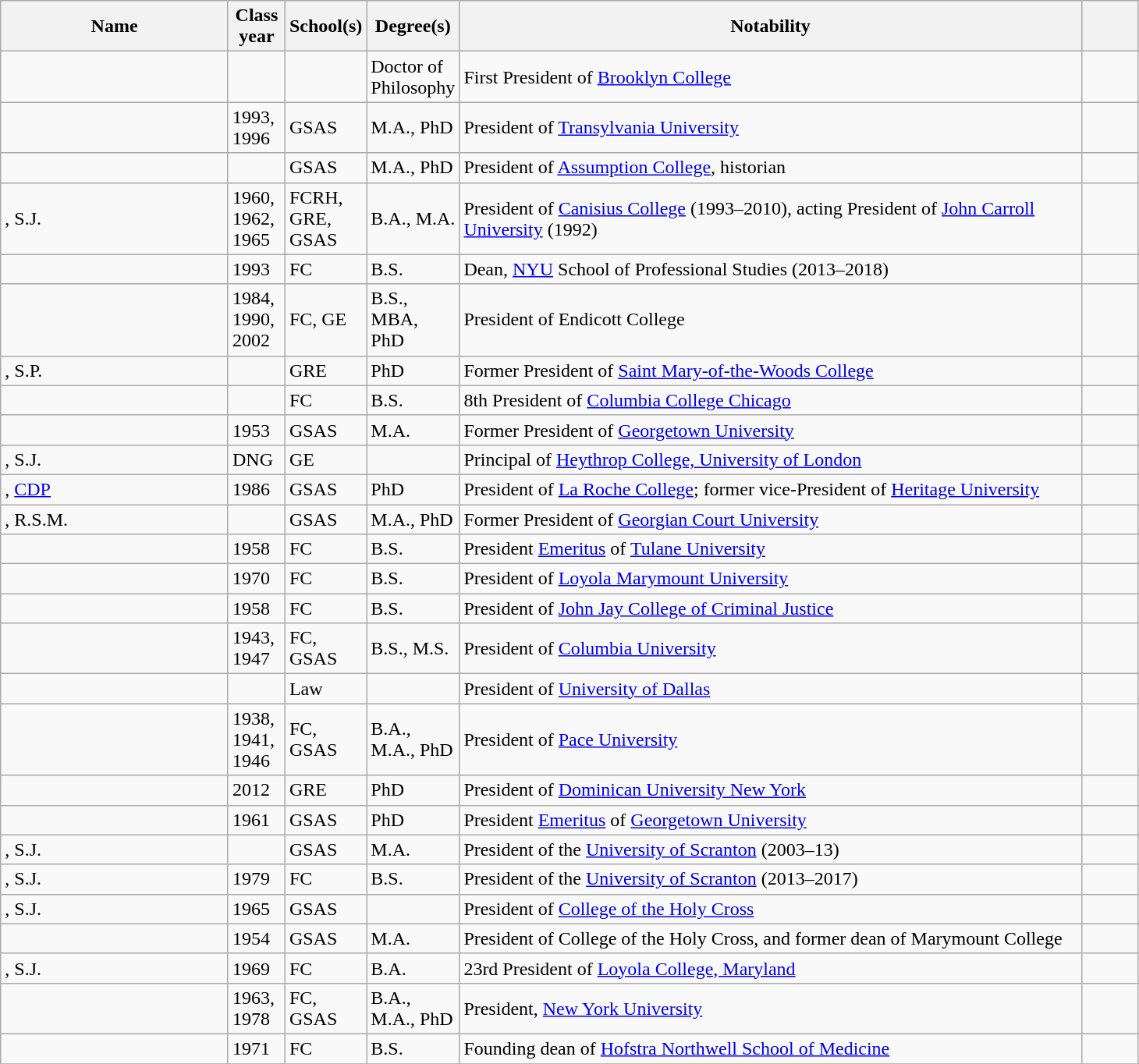<table class="wikitable sortable" style="width:77%">
<tr>
<th style="width:20%;">Name</th>
<th style="width:5%;">Class year</th>
<th style="width:5%;">School(s)</th>
<th style="width:5%;">Degree(s)</th>
<th style="width:*;" class="unsortable">Notability</th>
<th style="width:5%;" class="unsortable"></th>
</tr>
<tr>
<td></td>
<td></td>
<td></td>
<td>Doctor of Philosophy</td>
<td>First President of <a href='#'>Brooklyn College</a></td>
<td style="text-align:center"></td>
</tr>
<tr>
<td></td>
<td>1993, 1996</td>
<td>GSAS</td>
<td>M.A., PhD</td>
<td>President of <a href='#'>Transylvania University</a></td>
<td style="text-align:center"></td>
</tr>
<tr>
<td></td>
<td></td>
<td>GSAS</td>
<td>M.A., PhD</td>
<td>President of <a href='#'>Assumption College</a>, historian</td>
<td align=center></td>
</tr>
<tr>
<td>, S.J.</td>
<td>1960, 1962, 1965</td>
<td>FCRH, GRE, GSAS</td>
<td>B.A., M.A.</td>
<td>President of <a href='#'>Canisius College</a> (1993–2010), acting President of <a href='#'>John Carroll University</a> (1992)</td>
<td></td>
</tr>
<tr>
<td></td>
<td>1993</td>
<td>FC</td>
<td>B.S.</td>
<td>Dean, <a href='#'>NYU</a> School of Professional Studies (2013–2018)</td>
<td></td>
</tr>
<tr>
<td></td>
<td>1984, 1990, 2002</td>
<td>FC, GE</td>
<td>B.S., MBA, PhD</td>
<td>President of Endicott College</td>
</tr>
<tr>
<td>, S.P.</td>
<td></td>
<td>GRE</td>
<td>PhD</td>
<td>Former President of <a href='#'>Saint Mary-of-the-Woods College</a></td>
<td style=text-align:center></td>
</tr>
<tr>
<td></td>
<td></td>
<td>FC</td>
<td>B.S.</td>
<td>8th President of <a href='#'>Columbia College Chicago</a></td>
<td align=center></td>
</tr>
<tr>
<td></td>
<td>1953</td>
<td>GSAS</td>
<td>M.A.</td>
<td>Former President of <a href='#'>Georgetown University</a></td>
<td style="text-align:center;"></td>
</tr>
<tr>
<td>, S.J.</td>
<td>DNG</td>
<td>GE</td>
<td></td>
<td>Principal of <a href='#'>Heythrop College, University of London</a></td>
<td align=center></td>
</tr>
<tr>
<td>, <a href='#'>CDP</a></td>
<td>1986</td>
<td>GSAS</td>
<td>PhD</td>
<td>President of <a href='#'>La Roche College</a>; former vice-President of <a href='#'>Heritage University</a></td>
<td style=text-align:center></td>
</tr>
<tr>
<td>, R.S.M.</td>
<td></td>
<td>GSAS</td>
<td>M.A., PhD</td>
<td>Former President of <a href='#'>Georgian Court University</a></td>
<td style=text-align:center></td>
</tr>
<tr>
<td></td>
<td>1958</td>
<td>FC</td>
<td>B.S.</td>
<td>President <a href='#'>Emeritus</a> of <a href='#'>Tulane University</a></td>
<td></td>
</tr>
<tr>
<td></td>
<td>1970</td>
<td>FC</td>
<td>B.S.</td>
<td>President of <a href='#'>Loyola Marymount University</a></td>
<td></td>
</tr>
<tr>
<td></td>
<td>1958</td>
<td>FC</td>
<td>B.S.</td>
<td>President of <a href='#'>John Jay College of Criminal Justice</a></td>
<td></td>
</tr>
<tr>
<td></td>
<td>1943,<br>1947</td>
<td>FC, GSAS</td>
<td>B.S., M.S.</td>
<td>President of <a href='#'>Columbia University</a></td>
<td></td>
</tr>
<tr>
<td></td>
<td></td>
<td>Law</td>
<td></td>
<td>President of <a href='#'>University of Dallas</a></td>
<td align=center></td>
</tr>
<tr>
<td></td>
<td>1938, 1941, 1946</td>
<td>FC, GSAS</td>
<td>B.A., M.A., PhD</td>
<td>President of <a href='#'>Pace University</a></td>
<td align=center></td>
</tr>
<tr>
<td></td>
<td>2012</td>
<td>GRE</td>
<td>PhD</td>
<td>President of <a href='#'>Dominican University New York</a></td>
<td></td>
</tr>
<tr>
<td></td>
<td>1961</td>
<td>GSAS</td>
<td>PhD</td>
<td>President <a href='#'>Emeritus</a> of <a href='#'>Georgetown University</a></td>
<td></td>
</tr>
<tr>
<td>, S.J.</td>
<td></td>
<td>GSAS</td>
<td>M.A.</td>
<td>President of the <a href='#'>University of Scranton</a> (2003–13)</td>
<td style=text-align:center></td>
</tr>
<tr>
<td>, S.J.</td>
<td>1979</td>
<td>FC</td>
<td>B.S.</td>
<td>President of the <a href='#'>University of Scranton</a> (2013–2017)</td>
<td></td>
</tr>
<tr>
<td>, S.J.</td>
<td>1965</td>
<td>GSAS</td>
<td></td>
<td>President of <a href='#'>College of the Holy Cross</a></td>
<td></td>
</tr>
<tr>
<td></td>
<td>1954</td>
<td>GSAS</td>
<td>M.A.</td>
<td>President of College of the Holy Cross, and former dean of Marymount College</td>
<td></td>
</tr>
<tr>
<td>, S.J.</td>
<td>1969</td>
<td>FC</td>
<td>B.A.</td>
<td>23rd President of <a href='#'>Loyola College, Maryland</a></td>
<td style=text-align:center></td>
</tr>
<tr>
<td></td>
<td>1963, 1978</td>
<td>FC, GSAS</td>
<td>B.A., M.A., PhD</td>
<td>President, <a href='#'>New York University</a></td>
<td></td>
</tr>
<tr>
<td></td>
<td>1971</td>
<td>FC</td>
<td>B.S.</td>
<td>Founding dean of <a href='#'>Hofstra Northwell School of Medicine</a></td>
<td></td>
</tr>
<tr>
</tr>
</table>
